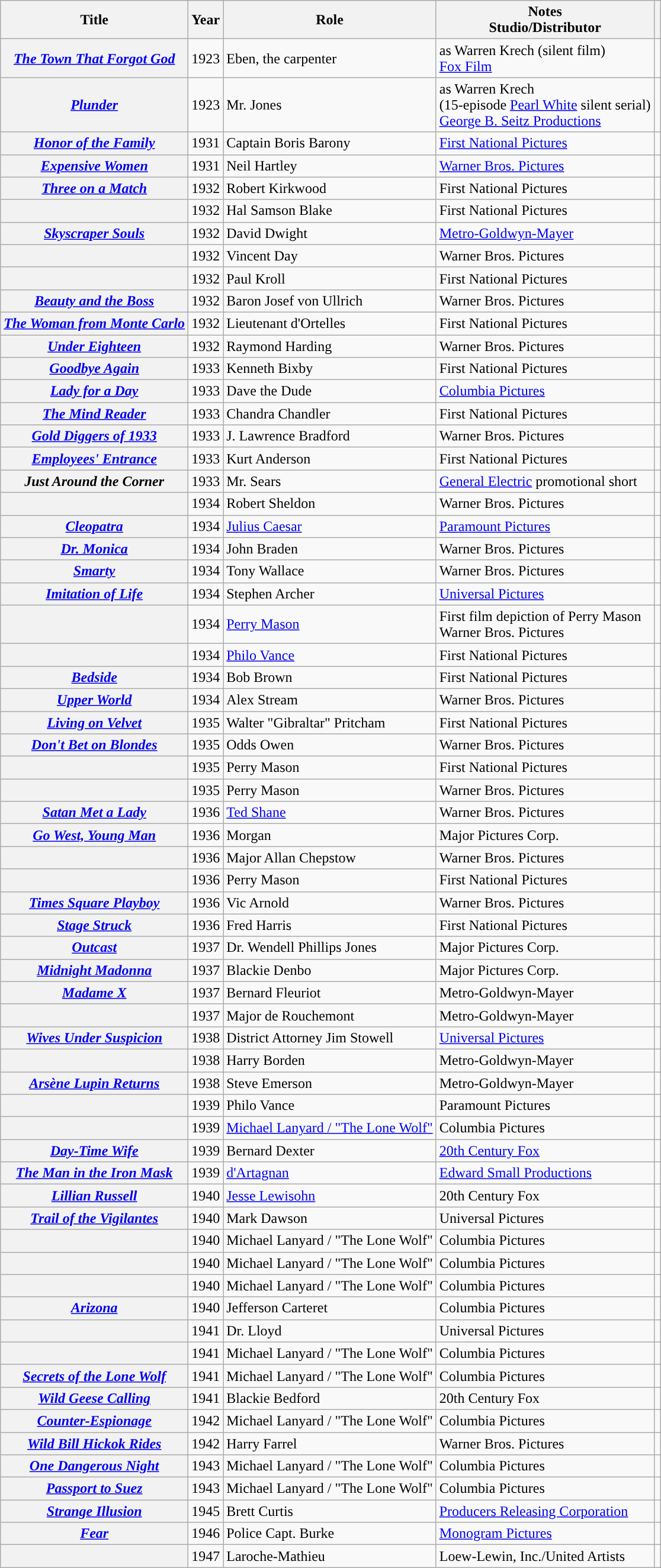<table class="wikitable sortable plainrowheaders">
<tr>
<th scope="col">Title</th>
<th scope="col">Year</th>
<th scope="col">Role</th>
<th class="unsortable">Notes<br>Studio/Distributor</th>
<th scope="col" class="unsortable"></th>
</tr>
<tr>
<th scope="row"><em><a href='#'>The Town That Forgot God</a></em></th>
<td>1923</td>
<td>Eben, the carpenter</td>
<td>as Warren Krech (silent film)<br><a href='#'>Fox Film</a></td>
<td align="center"></td>
</tr>
<tr>
<th scope="row"><em><a href='#'>Plunder</a></em></th>
<td>1923</td>
<td>Mr. Jones</td>
<td>as Warren Krech<br>(15-episode <a href='#'>Pearl White</a> silent serial)<br><a href='#'>George B. Seitz Productions</a></td>
<td align="center"></td>
</tr>
<tr>
<th scope="row"><em><a href='#'>Honor of the Family</a></em></th>
<td>1931</td>
<td>Captain Boris Barony</td>
<td><a href='#'>First National Pictures</a></td>
<td align="center"></td>
</tr>
<tr>
<th scope="row"><em><a href='#'>Expensive Women</a></em></th>
<td>1931</td>
<td>Neil Hartley</td>
<td><a href='#'>Warner Bros. Pictures</a></td>
<td align="center"></td>
</tr>
<tr>
<th scope="row"><em><a href='#'>Three on a Match</a></em></th>
<td>1932</td>
<td>Robert Kirkwood</td>
<td>First National Pictures</td>
<td align="center"></td>
</tr>
<tr>
<th scope="row"><em></em></th>
<td>1932</td>
<td>Hal Samson Blake</td>
<td>First National Pictures</td>
<td align="center"></td>
</tr>
<tr>
<th scope="row"><em><a href='#'>Skyscraper Souls</a></em></th>
<td>1932</td>
<td>David Dwight</td>
<td><a href='#'>Metro-Goldwyn-Mayer</a></td>
<td align="center"></td>
</tr>
<tr>
<th scope="row"><em></em></th>
<td>1932</td>
<td>Vincent Day</td>
<td>Warner Bros. Pictures</td>
<td align="center"></td>
</tr>
<tr>
<th scope="row"><em></em></th>
<td>1932</td>
<td>Paul Kroll</td>
<td>First National Pictures</td>
<td align="center"></td>
</tr>
<tr>
<th scope="row"><em><a href='#'>Beauty and the Boss</a></em></th>
<td>1932</td>
<td>Baron Josef von Ullrich</td>
<td>Warner Bros. Pictures</td>
<td align="center"></td>
</tr>
<tr>
<th scope="row"><em><a href='#'>The Woman from Monte Carlo</a></em></th>
<td>1932</td>
<td>Lieutenant d'Ortelles</td>
<td>First National Pictures</td>
<td align="center"></td>
</tr>
<tr>
<th scope="row"><em><a href='#'>Under Eighteen</a></em></th>
<td>1932</td>
<td>Raymond Harding</td>
<td>Warner Bros. Pictures</td>
<td align="center"></td>
</tr>
<tr>
<th scope="row"><em><a href='#'>Goodbye Again</a></em></th>
<td>1933</td>
<td>Kenneth Bixby</td>
<td>First National Pictures</td>
<td align="center"></td>
</tr>
<tr>
<th scope="row"><em><a href='#'>Lady for a Day</a></em></th>
<td>1933</td>
<td>Dave the Dude</td>
<td><a href='#'>Columbia Pictures</a></td>
<td align="center"></td>
</tr>
<tr>
<th scope="row"><em><a href='#'>The Mind Reader</a></em></th>
<td>1933</td>
<td>Chandra Chandler</td>
<td>First National Pictures</td>
<td align="center"></td>
</tr>
<tr>
<th scope="row"><em><a href='#'>Gold Diggers of 1933</a></em></th>
<td>1933</td>
<td>J. Lawrence Bradford</td>
<td>Warner Bros. Pictures</td>
<td align="center"></td>
</tr>
<tr>
<th scope="row"><em><a href='#'>Employees' Entrance</a></em></th>
<td>1933</td>
<td>Kurt Anderson</td>
<td>First National Pictures</td>
<td align="center"></td>
</tr>
<tr>
<th scope="row"><em>Just Around the Corner</em></th>
<td>1933</td>
<td>Mr. Sears</td>
<td><a href='#'>General Electric</a> promotional short</td>
<td align="center"></td>
</tr>
<tr>
<th scope="row"><em></em></th>
<td>1934</td>
<td>Robert Sheldon</td>
<td>Warner Bros. Pictures</td>
<td align="center"></td>
</tr>
<tr>
<th scope="row"><em><a href='#'>Cleopatra</a></em></th>
<td>1934</td>
<td><a href='#'>Julius Caesar</a></td>
<td><a href='#'>Paramount Pictures</a></td>
<td align="center"></td>
</tr>
<tr>
<th scope="row"><em><a href='#'>Dr. Monica</a></em></th>
<td>1934</td>
<td>John Braden</td>
<td>Warner Bros. Pictures</td>
<td align="center"></td>
</tr>
<tr>
<th scope="row"><em><a href='#'>Smarty</a></em></th>
<td>1934</td>
<td>Tony Wallace</td>
<td>Warner Bros. Pictures</td>
<td align="center"></td>
</tr>
<tr>
<th scope="row"><em><a href='#'>Imitation of Life</a></em></th>
<td>1934</td>
<td>Stephen Archer</td>
<td><a href='#'>Universal Pictures</a></td>
<td align="center"></td>
</tr>
<tr>
<th scope="row"><em></em></th>
<td>1934</td>
<td><a href='#'>Perry Mason</a></td>
<td>First film depiction of Perry Mason<br>Warner Bros. Pictures</td>
<td align="center"></td>
</tr>
<tr>
<th scope="row"><em></em></th>
<td>1934</td>
<td><a href='#'>Philo Vance</a></td>
<td>First National Pictures</td>
<td align="center"></td>
</tr>
<tr>
<th scope="row"><em><a href='#'>Bedside</a></em></th>
<td>1934</td>
<td>Bob Brown</td>
<td>First National Pictures</td>
<td align="center"></td>
</tr>
<tr>
<th scope="row"><em><a href='#'>Upper World</a></em></th>
<td>1934</td>
<td>Alex Stream</td>
<td>Warner Bros. Pictures</td>
<td align="center"></td>
</tr>
<tr>
<th scope="row"><em><a href='#'>Living on Velvet</a></em></th>
<td>1935</td>
<td>Walter "Gibraltar" Pritcham</td>
<td>First National Pictures</td>
<td align="center"></td>
</tr>
<tr>
<th scope="row"><em><a href='#'>Don't Bet on Blondes</a></em></th>
<td>1935</td>
<td>Odds Owen</td>
<td>Warner Bros. Pictures</td>
<td align="center"></td>
</tr>
<tr>
<th scope="row"><em></em></th>
<td>1935</td>
<td>Perry Mason</td>
<td>First National Pictures</td>
<td align="center"></td>
</tr>
<tr>
<th scope="row"><em></em></th>
<td>1935</td>
<td>Perry Mason</td>
<td>Warner Bros. Pictures</td>
<td align="center"></td>
</tr>
<tr>
<th scope="row"><em><a href='#'>Satan Met a Lady</a></em></th>
<td>1936</td>
<td><a href='#'>Ted Shane</a></td>
<td>Warner Bros. Pictures</td>
<td align="center"></td>
</tr>
<tr>
<th scope="row"><em><a href='#'>Go West, Young Man</a></em></th>
<td>1936</td>
<td>Morgan</td>
<td>Major Pictures Corp.</td>
<td align="center"></td>
</tr>
<tr>
<th scope="row"><em></em></th>
<td>1936</td>
<td>Major Allan Chepstow</td>
<td>Warner Bros. Pictures</td>
<td align="center"></td>
</tr>
<tr>
<th scope="row"><em></em></th>
<td>1936</td>
<td>Perry Mason</td>
<td>First National Pictures</td>
<td align="center"></td>
</tr>
<tr>
<th scope="row"><em><a href='#'>Times Square Playboy</a></em></th>
<td>1936</td>
<td>Vic Arnold</td>
<td>Warner Bros. Pictures</td>
<td align="center"></td>
</tr>
<tr>
<th scope="row"><em><a href='#'>Stage Struck</a></em></th>
<td>1936</td>
<td>Fred Harris</td>
<td>First National Pictures</td>
<td align="center"></td>
</tr>
<tr>
<th scope="row"><em><a href='#'>Outcast</a></em></th>
<td>1937</td>
<td>Dr. Wendell Phillips Jones</td>
<td>Major Pictures Corp.</td>
<td align="center"></td>
</tr>
<tr>
<th scope="row"><em><a href='#'>Midnight Madonna</a></em></th>
<td>1937</td>
<td>Blackie Denbo</td>
<td>Major Pictures Corp.</td>
<td align="center"></td>
</tr>
<tr>
<th scope="row"><em><a href='#'>Madame X</a></em></th>
<td>1937</td>
<td>Bernard Fleuriot</td>
<td>Metro-Goldwyn-Mayer</td>
<td align="center"></td>
</tr>
<tr>
<th scope="row"><em></em></th>
<td>1937</td>
<td>Major de Rouchemont</td>
<td>Metro-Goldwyn-Mayer</td>
<td align="center"></td>
</tr>
<tr>
<th scope="row"><em><a href='#'>Wives Under Suspicion</a></em></th>
<td>1938</td>
<td>District Attorney Jim Stowell</td>
<td><a href='#'>Universal Pictures</a></td>
<td align="center"></td>
</tr>
<tr>
<th scope="row"><em></em></th>
<td>1938</td>
<td>Harry Borden</td>
<td>Metro-Goldwyn-Mayer</td>
<td align="center"></td>
</tr>
<tr>
<th scope="row"><em><a href='#'>Arsène Lupin Returns</a></em></th>
<td>1938</td>
<td>Steve Emerson</td>
<td>Metro-Goldwyn-Mayer</td>
<td align="center"></td>
</tr>
<tr>
<th scope="row"><em></em></th>
<td>1939</td>
<td>Philo Vance</td>
<td>Paramount Pictures</td>
<td align="center"></td>
</tr>
<tr>
<th scope="row"><em></em></th>
<td>1939</td>
<td><a href='#'>Michael Lanyard / "The Lone Wolf"</a></td>
<td>Columbia Pictures</td>
<td align="center"></td>
</tr>
<tr>
<th scope="row"><em><a href='#'>Day-Time Wife</a></em></th>
<td>1939</td>
<td>Bernard Dexter</td>
<td><a href='#'>20th Century Fox</a></td>
<td align="center"></td>
</tr>
<tr>
<th scope="row"><em><a href='#'>The Man in the Iron Mask</a></em></th>
<td>1939</td>
<td><a href='#'>d'Artagnan</a></td>
<td><a href='#'>Edward Small Productions</a></td>
<td align="center"></td>
</tr>
<tr>
<th scope="row"><em><a href='#'>Lillian Russell</a></em></th>
<td>1940</td>
<td><a href='#'>Jesse Lewisohn</a></td>
<td>20th Century Fox</td>
<td align="center"></td>
</tr>
<tr>
<th scope="row"><em><a href='#'>Trail of the Vigilantes</a></em></th>
<td>1940</td>
<td>Mark Dawson</td>
<td>Universal Pictures</td>
<td align="center"></td>
</tr>
<tr>
<th scope="row"><em></em></th>
<td>1940</td>
<td>Michael Lanyard / "The Lone Wolf"</td>
<td>Columbia Pictures</td>
<td align="center"></td>
</tr>
<tr>
<th scope="row"><em></em></th>
<td>1940</td>
<td>Michael Lanyard / "The Lone Wolf"</td>
<td>Columbia Pictures</td>
<td align="center"></td>
</tr>
<tr>
<th scope="row"><em></em></th>
<td>1940</td>
<td>Michael Lanyard / "The Lone Wolf"</td>
<td>Columbia Pictures</td>
<td align="center"></td>
</tr>
<tr>
<th scope="row"><em><a href='#'>Arizona</a></em></th>
<td>1940</td>
<td>Jefferson Carteret</td>
<td>Columbia Pictures</td>
<td align="center"></td>
</tr>
<tr>
<th scope="row"><em></em></th>
<td>1941</td>
<td>Dr. Lloyd</td>
<td>Universal Pictures</td>
<td align="center"></td>
</tr>
<tr>
<th scope="row"><em></em></th>
<td>1941</td>
<td>Michael Lanyard / "The Lone Wolf"</td>
<td>Columbia Pictures</td>
<td align="center"></td>
</tr>
<tr>
<th scope="row"><em><a href='#'>Secrets of the Lone Wolf</a></em></th>
<td>1941</td>
<td>Michael Lanyard / "The Lone Wolf"</td>
<td>Columbia Pictures</td>
<td align="center"></td>
</tr>
<tr>
<th scope="row"><em><a href='#'>Wild Geese Calling</a></em></th>
<td ">1941</td>
<td>Blackie Bedford</td>
<td>20th Century Fox</td>
<td align="center"></td>
</tr>
<tr>
<th scope="row"><em><a href='#'>Counter-Espionage</a></em></th>
<td>1942</td>
<td>Michael Lanyard / "The Lone Wolf"</td>
<td>Columbia Pictures</td>
<td align="center"></td>
</tr>
<tr>
<th scope="row"><em><a href='#'>Wild Bill Hickok Rides</a></em></th>
<td>1942</td>
<td>Harry Farrel</td>
<td>Warner Bros. Pictures</td>
<td align="center"></td>
</tr>
<tr>
<th scope="row"><em><a href='#'>One Dangerous Night</a></em></th>
<td>1943</td>
<td>Michael Lanyard / "The Lone Wolf"</td>
<td>Columbia Pictures</td>
<td align="center"></td>
</tr>
<tr>
<th scope="row"><em><a href='#'>Passport to Suez</a></em></th>
<td>1943</td>
<td>Michael Lanyard / "The Lone Wolf"</td>
<td>Columbia Pictures</td>
<td align="center"></td>
</tr>
<tr>
<th scope="row"><em><a href='#'>Strange Illusion</a></em></th>
<td>1945</td>
<td>Brett Curtis</td>
<td><a href='#'>Producers Releasing Corporation</a></td>
<td align="center"></td>
</tr>
<tr>
<th scope="row"><em><a href='#'>Fear</a></em></th>
<td>1946</td>
<td>Police Capt. Burke</td>
<td><a href='#'>Monogram Pictures</a></td>
<td align="center"></td>
</tr>
<tr>
<th scope="row"><em></em></th>
<td>1947</td>
<td>Laroche-Mathieu</td>
<td>Loew-Lewin, Inc./United Artists</td>
<td align="center"></td>
</tr>
</table>
